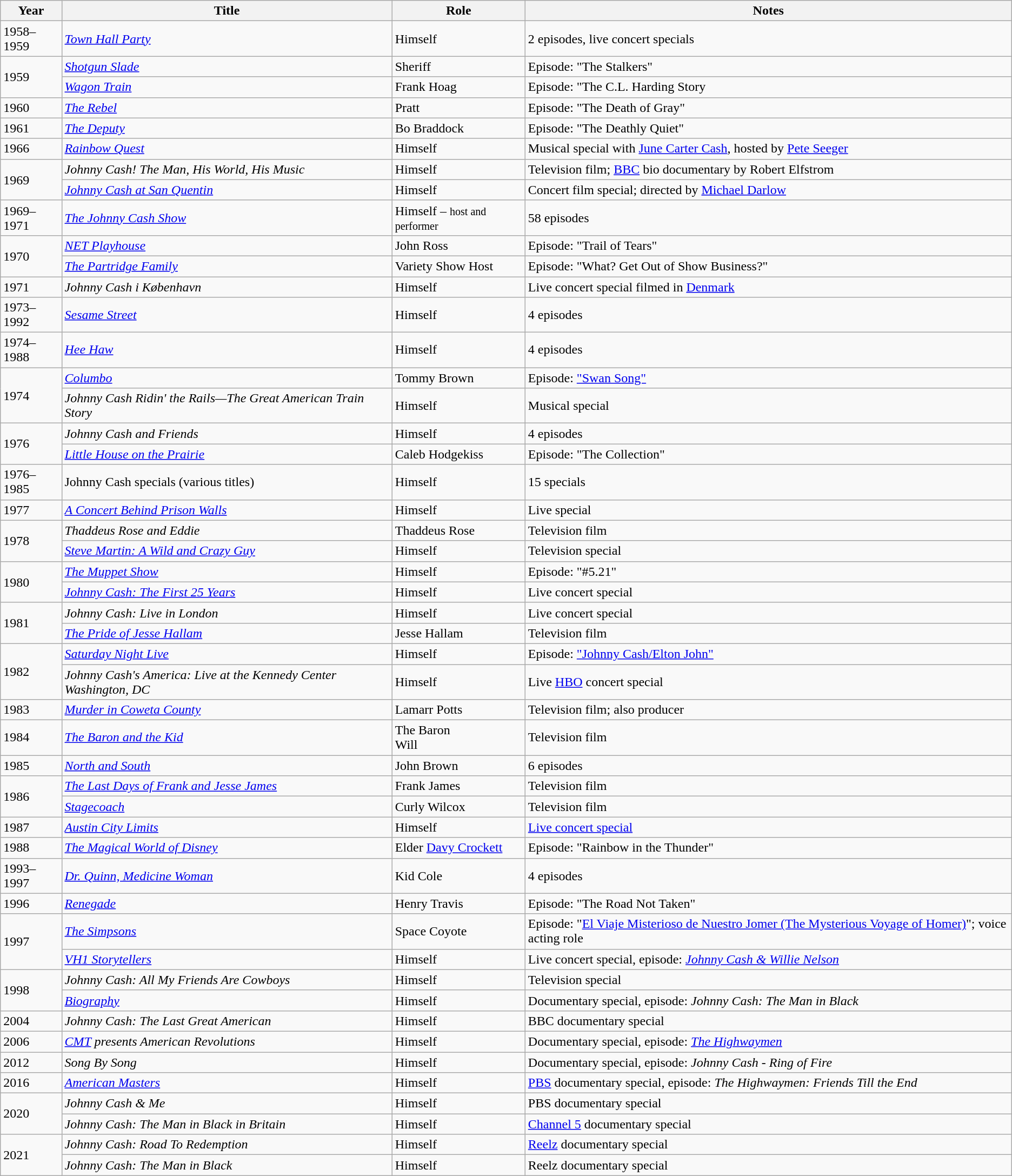<table class="wikitable plainrwheaders sortable">
<tr>
<th>Year</th>
<th>Title</th>
<th>Role</th>
<th class="unsortable">Notes</th>
</tr>
<tr>
<td>1958–1959</td>
<td><em><a href='#'>Town Hall Party</a></em></td>
<td>Himself</td>
<td>2 episodes, live concert specials</td>
</tr>
<tr>
<td rowspan="2">1959</td>
<td><em><a href='#'>Shotgun Slade</a></em></td>
<td>Sheriff</td>
<td>Episode: "The Stalkers"</td>
</tr>
<tr>
<td><em><a href='#'>Wagon Train</a></em></td>
<td>Frank Hoag</td>
<td>Episode: "The C.L. Harding Story</td>
</tr>
<tr>
<td>1960</td>
<td data-sort-value="Rebel, The"><em><a href='#'>The Rebel</a></em></td>
<td>Pratt</td>
<td>Episode: "The Death of Gray"</td>
</tr>
<tr>
<td>1961</td>
<td data-sort-value="Deputy, The"><em><a href='#'>The Deputy</a></em></td>
<td>Bo Braddock</td>
<td>Episode: "The Deathly Quiet"</td>
</tr>
<tr>
<td>1966</td>
<td><em><a href='#'>Rainbow Quest</a></em></td>
<td>Himself</td>
<td>Musical special with <a href='#'>June Carter Cash</a>, hosted by <a href='#'>Pete Seeger</a></td>
</tr>
<tr>
<td rowspan="2">1969</td>
<td><em>Johnny Cash! The Man, His World, His Music</em></td>
<td>Himself</td>
<td>Television film; <a href='#'>BBC</a> bio documentary by Robert Elfstrom</td>
</tr>
<tr>
<td><em><a href='#'>Johnny Cash at San Quentin</a></em></td>
<td>Himself</td>
<td>Concert film special; directed by <a href='#'>Michael Darlow</a></td>
</tr>
<tr>
<td>1969–1971</td>
<td data-sort-value="Johnny Cash Show, The"><em><a href='#'>The Johnny Cash Show</a></em></td>
<td>Himself – <small>host and performer</small></td>
<td>58 episodes</td>
</tr>
<tr>
<td rowspan="2">1970</td>
<td><em><a href='#'>NET Playhouse</a></em></td>
<td>John Ross</td>
<td>Episode: "Trail of Tears"</td>
</tr>
<tr>
<td data-sort-value="Partridge Family, The"><em><a href='#'>The Partridge Family</a></em></td>
<td>Variety Show Host</td>
<td>Episode: "What? Get Out of Show Business?"</td>
</tr>
<tr>
<td>1971</td>
<td><em>Johnny Cash i København</em></td>
<td>Himself</td>
<td>Live concert special filmed in <a href='#'>Denmark</a></td>
</tr>
<tr>
<td>1973–1992</td>
<td><em><a href='#'>Sesame Street</a></em></td>
<td>Himself</td>
<td>4 episodes</td>
</tr>
<tr>
<td>1974–1988</td>
<td><em><a href='#'>Hee Haw</a></em></td>
<td>Himself</td>
<td>4 episodes</td>
</tr>
<tr>
<td rowspan="2">1974</td>
<td><em><a href='#'>Columbo</a></em></td>
<td>Tommy Brown</td>
<td>Episode: <a href='#'>"Swan Song"</a></td>
</tr>
<tr>
<td><em>Johnny Cash Ridin' the Rails—The Great American Train Story</em></td>
<td>Himself</td>
<td>Musical special</td>
</tr>
<tr>
<td rowspan="2">1976</td>
<td><em>Johnny Cash and Friends</em></td>
<td>Himself</td>
<td>4 episodes</td>
</tr>
<tr>
<td><em><a href='#'>Little House on the Prairie</a></em></td>
<td>Caleb Hodgekiss</td>
<td>Episode: "The Collection"</td>
</tr>
<tr>
<td>1976–1985</td>
<td>Johnny Cash specials (various titles)</td>
<td>Himself</td>
<td>15 specials</td>
</tr>
<tr>
<td>1977</td>
<td data-sort-value="Concert Behind Prison Walls, A"><em><a href='#'>A Concert Behind Prison Walls</a></em></td>
<td>Himself</td>
<td>Live special</td>
</tr>
<tr>
<td rowspan="2">1978</td>
<td><em>Thaddeus Rose and Eddie</em></td>
<td>Thaddeus Rose</td>
<td>Television film</td>
</tr>
<tr>
<td><em><a href='#'>Steve Martin: A Wild and Crazy Guy</a></em></td>
<td>Himself</td>
<td>Television special</td>
</tr>
<tr>
<td rowspan="2">1980</td>
<td data-sort-value="Muppet Show, The"><em><a href='#'>The Muppet Show</a></em></td>
<td>Himself</td>
<td>Episode: "#5.21"</td>
</tr>
<tr>
<td><em><a href='#'>Johnny Cash: The First 25 Years</a></em></td>
<td>Himself</td>
<td>Live concert special</td>
</tr>
<tr>
<td rowspan="2">1981</td>
<td><em>Johnny Cash: Live in London</em></td>
<td>Himself</td>
<td>Live concert special</td>
</tr>
<tr>
<td data-sort-value="Pride of Jesse Hallam, The"><em><a href='#'>The Pride of Jesse Hallam</a></em></td>
<td>Jesse Hallam</td>
<td>Television film</td>
</tr>
<tr>
<td rowspan="2">1982</td>
<td><em><a href='#'>Saturday Night Live</a></em></td>
<td>Himself</td>
<td>Episode: <a href='#'>"Johnny Cash/Elton John"</a></td>
</tr>
<tr>
<td><em>Johnny Cash's America: Live at the Kennedy Center Washington, DC</em></td>
<td>Himself</td>
<td>Live <a href='#'>HBO</a> concert special</td>
</tr>
<tr>
<td>1983</td>
<td><em><a href='#'>Murder in Coweta County</a></em></td>
<td>Lamarr Potts</td>
<td>Television film; also producer</td>
</tr>
<tr>
<td>1984</td>
<td data-sort-value="Baron and the Kid, The"><em><a href='#'>The Baron and the Kid</a></em></td>
<td>The Baron<br>Will</td>
<td>Television film</td>
</tr>
<tr>
<td>1985</td>
<td><em><a href='#'>North and South</a></em></td>
<td>John Brown</td>
<td>6 episodes</td>
</tr>
<tr>
<td rowspan="2">1986</td>
<td data-sort-value="Last Days of Frank and Jesse James, The"><em><a href='#'>The Last Days of Frank and Jesse James</a></em></td>
<td>Frank James</td>
<td>Television film</td>
</tr>
<tr>
<td><em><a href='#'>Stagecoach</a></em></td>
<td>Curly Wilcox</td>
<td>Television film</td>
</tr>
<tr>
<td>1987</td>
<td><em><a href='#'>Austin City Limits</a></em></td>
<td>Himself</td>
<td><a href='#'>Live concert special</a></td>
</tr>
<tr>
<td>1988</td>
<td data-sort-value="Magical World of Disney, The"><em><a href='#'>The Magical World of Disney</a></em></td>
<td>Elder <a href='#'>Davy Crockett</a></td>
<td>Episode: "Rainbow in the Thunder"</td>
</tr>
<tr>
<td>1993–1997</td>
<td><em><a href='#'>Dr. Quinn, Medicine Woman</a></em></td>
<td>Kid Cole</td>
<td>4 episodes</td>
</tr>
<tr>
<td>1996</td>
<td><em><a href='#'>Renegade</a></em></td>
<td>Henry Travis</td>
<td>Episode: "The Road Not Taken"</td>
</tr>
<tr>
<td rowspan="2">1997</td>
<td data-sort-value="Simpsons, The"><em><a href='#'>The Simpsons</a></em></td>
<td>Space Coyote</td>
<td>Episode: "<a href='#'>El Viaje Misterioso de Nuestro Jomer (The Mysterious Voyage of Homer)</a>"; voice acting role</td>
</tr>
<tr>
<td><em><a href='#'>VH1 Storytellers</a></em></td>
<td>Himself</td>
<td>Live concert special, episode: <em><a href='#'>Johnny Cash & Willie Nelson</a></em></td>
</tr>
<tr>
<td rowspan="2">1998</td>
<td><em>Johnny Cash: All My Friends Are Cowboys</em></td>
<td>Himself</td>
<td>Television special</td>
</tr>
<tr>
<td><em><a href='#'>Biography</a></em></td>
<td>Himself</td>
<td>Documentary special, episode: <em>Johnny Cash: The Man in Black</em></td>
</tr>
<tr>
<td>2004</td>
<td><em>Johnny Cash: The Last Great American</em></td>
<td>Himself</td>
<td>BBC documentary special</td>
</tr>
<tr>
<td>2006</td>
<td><em><a href='#'>CMT</a> presents American Revolutions</em></td>
<td>Himself</td>
<td>Documentary special, episode: <em><a href='#'>The Highwaymen</a></em></td>
</tr>
<tr>
<td>2012</td>
<td><em>Song By Song</em></td>
<td>Himself</td>
<td>Documentary special, episode: <em>Johnny Cash - Ring of Fire</em></td>
</tr>
<tr>
<td>2016</td>
<td><em><a href='#'>American Masters</a></em></td>
<td>Himself</td>
<td><a href='#'>PBS</a> documentary special, episode: <em>The Highwaymen: Friends Till the End</em></td>
</tr>
<tr>
<td rowspan="2">2020</td>
<td><em>Johnny Cash & Me</em></td>
<td>Himself</td>
<td>PBS documentary special</td>
</tr>
<tr>
<td><em>Johnny Cash: The Man in Black in Britain</em></td>
<td>Himself</td>
<td><a href='#'>Channel 5</a> documentary special</td>
</tr>
<tr>
<td rowspan="2">2021</td>
<td><em>Johnny Cash: Road To Redemption</em></td>
<td>Himself</td>
<td><a href='#'>Reelz</a> documentary special</td>
</tr>
<tr>
<td><em>Johnny Cash: The Man in Black</em></td>
<td>Himself</td>
<td>Reelz documentary special</td>
</tr>
</table>
